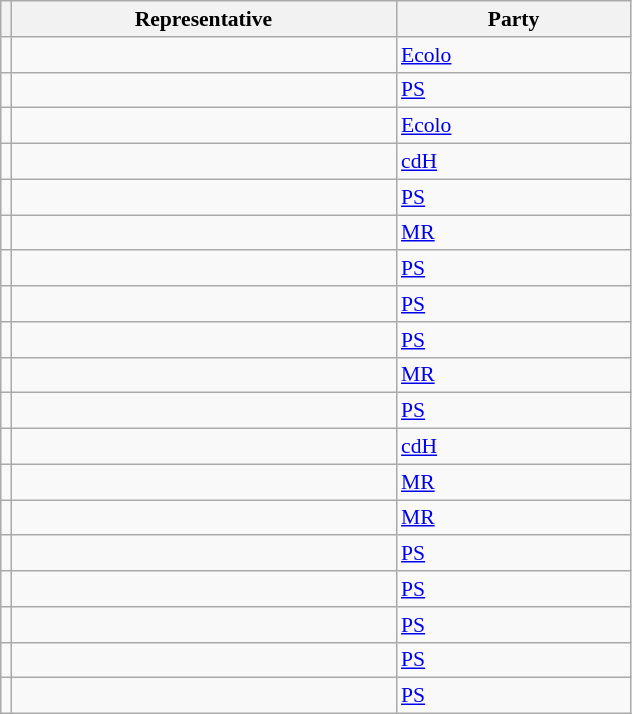<table class="sortable wikitable" style="text-align:left; font-size:90%">
<tr>
<th></th>
<th width="250">Representative</th>
<th width="150">Party</th>
</tr>
<tr>
<td></td>
<td align=left></td>
<td><a href='#'>Ecolo</a></td>
</tr>
<tr>
<td></td>
<td align=left></td>
<td><a href='#'>PS</a></td>
</tr>
<tr>
<td></td>
<td align=left></td>
<td><a href='#'>Ecolo</a></td>
</tr>
<tr>
<td></td>
<td align=left></td>
<td><a href='#'>cdH</a></td>
</tr>
<tr>
<td></td>
<td align=left></td>
<td><a href='#'>PS</a></td>
</tr>
<tr>
<td></td>
<td align=left></td>
<td><a href='#'>MR</a></td>
</tr>
<tr>
<td></td>
<td align=left></td>
<td><a href='#'>PS</a></td>
</tr>
<tr>
<td></td>
<td align=left></td>
<td><a href='#'>PS</a></td>
</tr>
<tr>
<td></td>
<td align=left></td>
<td><a href='#'>PS</a></td>
</tr>
<tr>
<td></td>
<td align=left></td>
<td><a href='#'>MR</a></td>
</tr>
<tr>
<td></td>
<td align=left></td>
<td><a href='#'>PS</a></td>
</tr>
<tr>
<td></td>
<td align=left></td>
<td><a href='#'>cdH</a></td>
</tr>
<tr>
<td></td>
<td align=left></td>
<td><a href='#'>MR</a></td>
</tr>
<tr>
<td></td>
<td align=left></td>
<td><a href='#'>MR</a></td>
</tr>
<tr>
<td></td>
<td align=left></td>
<td><a href='#'>PS</a></td>
</tr>
<tr>
<td></td>
<td align=left></td>
<td><a href='#'>PS</a></td>
</tr>
<tr>
<td></td>
<td align=left></td>
<td><a href='#'>PS</a></td>
</tr>
<tr>
<td></td>
<td align=left></td>
<td><a href='#'>PS</a></td>
</tr>
<tr>
<td></td>
<td align=left></td>
<td><a href='#'>PS</a></td>
</tr>
</table>
